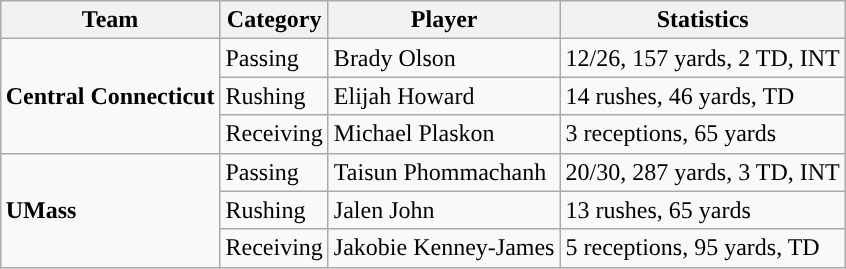<table class="wikitable" style="float: right;">
<tr>
<th>Team</th>
<th>Category</th>
<th>Player</th>
<th>Statistics</th>
</tr>
<tr>
<td rowspan=3><strong>Central Connecticut</strong></td>
<td>Passing</td>
<td>Brady Olson</td>
<td>12/26, 157 yards, 2 TD, INT</td>
</tr>
<tr>
<td>Rushing</td>
<td>Elijah Howard</td>
<td>14 rushes, 46 yards, TD</td>
</tr>
<tr>
<td>Receiving</td>
<td>Michael Plaskon</td>
<td>3 receptions, 65 yards</td>
</tr>
<tr>
<td rowspan=3><strong>UMass</strong></td>
<td>Passing</td>
<td>Taisun Phommachanh</td>
<td>20/30, 287 yards, 3 TD, INT</td>
</tr>
<tr>
<td>Rushing</td>
<td>Jalen John</td>
<td>13 rushes, 65 yards</td>
</tr>
<tr>
<td>Receiving</td>
<td>Jakobie Kenney-James</td>
<td>5 receptions, 95 yards, TD</td>
</tr>
</table>
